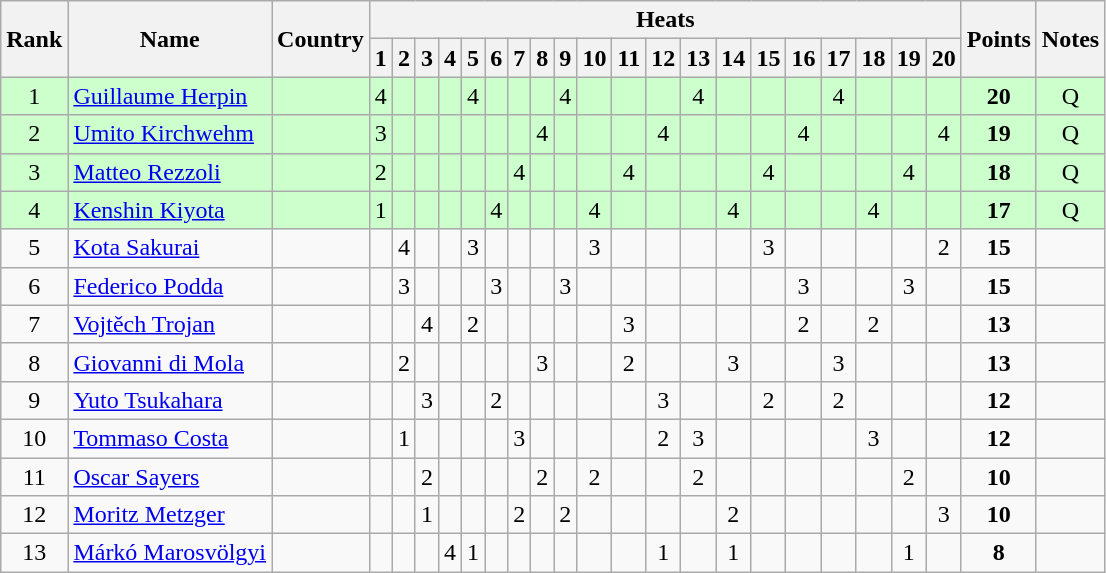<table class="wikitable" style="text-align:center;">
<tr>
<th rowspan="2">Rank</th>
<th rowspan="2">Name</th>
<th rowspan="2">Country</th>
<th colspan="20">Heats</th>
<th rowspan="2">Points</th>
<th rowspan="2">Notes</th>
</tr>
<tr>
<th>1</th>
<th>2</th>
<th>3</th>
<th>4</th>
<th>5</th>
<th>6</th>
<th>7</th>
<th>8</th>
<th>9</th>
<th>10</th>
<th>11</th>
<th>12</th>
<th>13</th>
<th>14</th>
<th>15</th>
<th>16</th>
<th>17</th>
<th>18</th>
<th>19</th>
<th>20</th>
</tr>
<tr bgcolor=ccffcc>
<td>1</td>
<td align=left><a href='#'>Guillaume Herpin</a></td>
<td align=left></td>
<td>4</td>
<td></td>
<td></td>
<td></td>
<td>4</td>
<td></td>
<td></td>
<td></td>
<td>4</td>
<td></td>
<td></td>
<td></td>
<td>4</td>
<td></td>
<td></td>
<td></td>
<td>4</td>
<td></td>
<td></td>
<td></td>
<td><strong>20</strong></td>
<td>Q</td>
</tr>
<tr bgcolor=ccffcc>
<td>2</td>
<td align=left><a href='#'>Umito Kirchwehm</a></td>
<td align=left></td>
<td>3</td>
<td></td>
<td></td>
<td></td>
<td></td>
<td></td>
<td></td>
<td>4</td>
<td></td>
<td></td>
<td></td>
<td>4</td>
<td></td>
<td></td>
<td></td>
<td>4</td>
<td></td>
<td></td>
<td></td>
<td>4</td>
<td><strong>19</strong></td>
<td>Q</td>
</tr>
<tr bgcolor=ccffcc>
<td>3</td>
<td align=left><a href='#'>Matteo Rezzoli</a></td>
<td align=left></td>
<td>2</td>
<td></td>
<td></td>
<td></td>
<td></td>
<td></td>
<td>4</td>
<td></td>
<td></td>
<td></td>
<td>4</td>
<td></td>
<td></td>
<td></td>
<td>4</td>
<td></td>
<td></td>
<td></td>
<td>4</td>
<td></td>
<td><strong>18</strong></td>
<td>Q</td>
</tr>
<tr bgcolor=ccffcc>
<td>4</td>
<td align=left><a href='#'>Kenshin Kiyota</a></td>
<td align=left></td>
<td>1</td>
<td></td>
<td></td>
<td></td>
<td></td>
<td>4</td>
<td></td>
<td></td>
<td></td>
<td>4</td>
<td></td>
<td></td>
<td></td>
<td>4</td>
<td></td>
<td></td>
<td></td>
<td>4</td>
<td></td>
<td></td>
<td><strong>17</strong></td>
<td>Q</td>
</tr>
<tr>
<td>5</td>
<td align=left><a href='#'>Kota Sakurai</a></td>
<td align=left></td>
<td></td>
<td>4</td>
<td></td>
<td></td>
<td>3</td>
<td></td>
<td></td>
<td></td>
<td></td>
<td>3</td>
<td></td>
<td></td>
<td></td>
<td></td>
<td>3</td>
<td></td>
<td></td>
<td></td>
<td></td>
<td>2</td>
<td><strong>15</strong></td>
<td></td>
</tr>
<tr>
<td>6</td>
<td align=left><a href='#'>Federico Podda</a></td>
<td align=left></td>
<td></td>
<td>3</td>
<td></td>
<td></td>
<td></td>
<td>3</td>
<td></td>
<td></td>
<td>3</td>
<td></td>
<td></td>
<td></td>
<td></td>
<td></td>
<td></td>
<td>3</td>
<td></td>
<td></td>
<td>3</td>
<td></td>
<td><strong>15</strong></td>
<td></td>
</tr>
<tr>
<td>7</td>
<td align=left><a href='#'>Vojtěch Trojan</a></td>
<td align=left></td>
<td></td>
<td></td>
<td>4</td>
<td></td>
<td>2</td>
<td></td>
<td></td>
<td></td>
<td></td>
<td></td>
<td>3</td>
<td></td>
<td></td>
<td></td>
<td></td>
<td>2</td>
<td></td>
<td>2</td>
<td></td>
<td></td>
<td><strong>13</strong></td>
<td></td>
</tr>
<tr>
<td>8</td>
<td align=left><a href='#'>Giovanni di Mola</a></td>
<td align=left></td>
<td></td>
<td>2</td>
<td></td>
<td></td>
<td></td>
<td></td>
<td></td>
<td>3</td>
<td></td>
<td></td>
<td>2</td>
<td></td>
<td></td>
<td>3</td>
<td></td>
<td></td>
<td>3</td>
<td></td>
<td></td>
<td></td>
<td><strong>13</strong></td>
<td></td>
</tr>
<tr>
<td>9</td>
<td align=left><a href='#'>Yuto Tsukahara</a></td>
<td align=left></td>
<td></td>
<td></td>
<td>3</td>
<td></td>
<td></td>
<td>2</td>
<td></td>
<td></td>
<td></td>
<td></td>
<td></td>
<td>3</td>
<td></td>
<td></td>
<td>2</td>
<td></td>
<td>2</td>
<td></td>
<td></td>
<td></td>
<td><strong>12</strong></td>
<td></td>
</tr>
<tr>
<td>10</td>
<td align=left><a href='#'>Tommaso Costa</a></td>
<td align=left></td>
<td></td>
<td>1</td>
<td></td>
<td></td>
<td></td>
<td></td>
<td>3</td>
<td></td>
<td></td>
<td></td>
<td></td>
<td>2</td>
<td>3</td>
<td></td>
<td></td>
<td></td>
<td></td>
<td>3</td>
<td></td>
<td></td>
<td><strong>12</strong></td>
<td></td>
</tr>
<tr>
<td>11</td>
<td align=left><a href='#'>Oscar Sayers</a></td>
<td align=left></td>
<td></td>
<td></td>
<td>2</td>
<td></td>
<td></td>
<td></td>
<td></td>
<td>2</td>
<td></td>
<td>2</td>
<td></td>
<td></td>
<td>2</td>
<td></td>
<td></td>
<td></td>
<td></td>
<td></td>
<td>2</td>
<td></td>
<td><strong>10</strong></td>
<td></td>
</tr>
<tr>
<td>12</td>
<td align=left><a href='#'>Moritz Metzger</a></td>
<td align=left></td>
<td></td>
<td></td>
<td>1</td>
<td></td>
<td></td>
<td></td>
<td>2</td>
<td></td>
<td>2</td>
<td></td>
<td></td>
<td></td>
<td></td>
<td>2</td>
<td></td>
<td></td>
<td></td>
<td></td>
<td></td>
<td>3</td>
<td><strong>10</strong></td>
<td></td>
</tr>
<tr>
<td>13</td>
<td align=left><a href='#'>Márkó Marosvölgyi</a></td>
<td align=left></td>
<td></td>
<td></td>
<td></td>
<td>4</td>
<td>1</td>
<td></td>
<td></td>
<td></td>
<td></td>
<td></td>
<td></td>
<td>1</td>
<td></td>
<td>1</td>
<td></td>
<td></td>
<td></td>
<td></td>
<td>1</td>
<td></td>
<td><strong>8</strong></td>
<td></td>
</tr>
</table>
